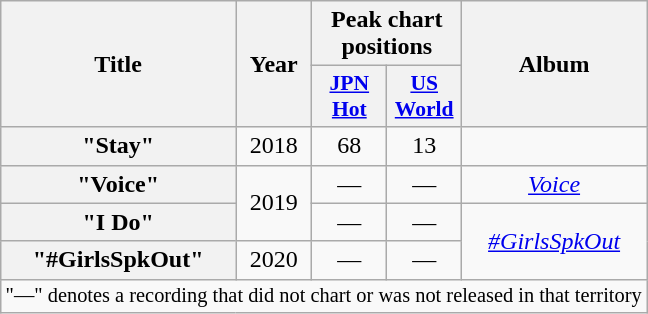<table class="wikitable plainrowheaders" style="text-align:center">
<tr>
<th scope="col" rowspan="2">Title</th>
<th scope="col" rowspan="2">Year</th>
<th scope="col" colspan="2">Peak chart<br>positions</th>
<th scope="col" rowspan="2">Album</th>
</tr>
<tr>
<th scope="col" style="font-size:90%; width:3em"><a href='#'>JPN<br>Hot</a><br></th>
<th scope="col" style="font-size:90%; width:3em"><a href='#'>US<br>World</a><br></th>
</tr>
<tr>
<th scope="row">"Stay"</th>
<td>2018</td>
<td>68</td>
<td>13</td>
<td></td>
</tr>
<tr>
<th scope="row">"Voice"</th>
<td rowspan="2">2019</td>
<td>—</td>
<td>—</td>
<td><em><a href='#'>Voice</a></em></td>
</tr>
<tr>
<th scope="row">"I Do"</th>
<td>—</td>
<td>—</td>
<td rowspan="2"><em><a href='#'>#GirlsSpkOut</a></em></td>
</tr>
<tr>
<th scope="row">"#GirlsSpkOut"<br></th>
<td>2020</td>
<td>—</td>
<td>—</td>
</tr>
<tr>
<td colspan="5" style="font-size:85%">"—" denotes a recording that did not chart or was not released in that territory</td>
</tr>
</table>
